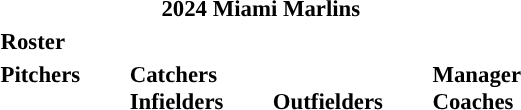<table class="toccolours" style="font-size: 95%;">
<tr>
<th colspan="10">2024 Miami Marlins</th>
</tr>
<tr>
<td colspan="10"><strong>Roster</strong></td>
</tr>
<tr>
<td valign="top"><strong>Pitchers</strong><br>








































</td>
<td style="width:25px;"></td>
<td valign="top"><strong>Catchers</strong><br>



<strong>Infielders</strong>











</td>
<td style="width:25px;"></td>
<td valign="top"><br><strong>Outfielders</strong>












</td>
<td style="width:25px;"></td>
<td valign="top"><strong>Manager</strong><br>
<strong>Coaches</strong>
 
 
 
 
 

 
 
 
 
 
  
  </td>
</tr>
</table>
